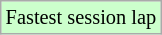<table class="wikitable" style="font-size: 85%;">
<tr style="background:#ccffcc;">
<td>Fastest session lap</td>
</tr>
</table>
